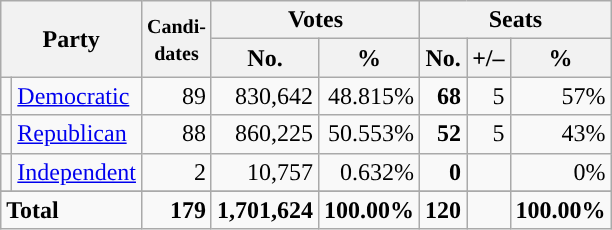<table class="wikitable" style="font-size:100%; text-align:right;">
<tr>
<th colspan=2 rowspan=2>Party</th>
<th rowspan=2><small>Candi-<br>dates</small></th>
<th colspan=2>Votes</th>
<th colspan=3>Seats</th>
</tr>
<tr>
<th>No.</th>
<th>%</th>
<th>No.</th>
<th>+/–</th>
<th>%</th>
</tr>
<tr>
<td style="background:"></td>
<td align=left><a href='#'>Democratic</a></td>
<td>89</td>
<td>830,642</td>
<td>48.815%</td>
<td><strong>68</strong></td>
<td>5</td>
<td>57%</td>
</tr>
<tr>
<td style="background:"></td>
<td align=left><a href='#'>Republican</a></td>
<td>88</td>
<td>860,225</td>
<td>50.553%</td>
<td><strong>52</strong></td>
<td>5</td>
<td>43%</td>
</tr>
<tr>
<td style=“background:></td>
<td align=left><a href='#'>Independent</a></td>
<td>2</td>
<td>10,757</td>
<td>0.632%</td>
<td><strong>0</strong></td>
<td></td>
<td>0%</td>
</tr>
<tr>
</tr>
<tr style="font-weight:bold">
<td colspan=2 align=left>Total</td>
<td>179</td>
<td>1,701,624</td>
<td>100.00%</td>
<td>120</td>
<td></td>
<td>100.00%</td>
</tr>
</table>
